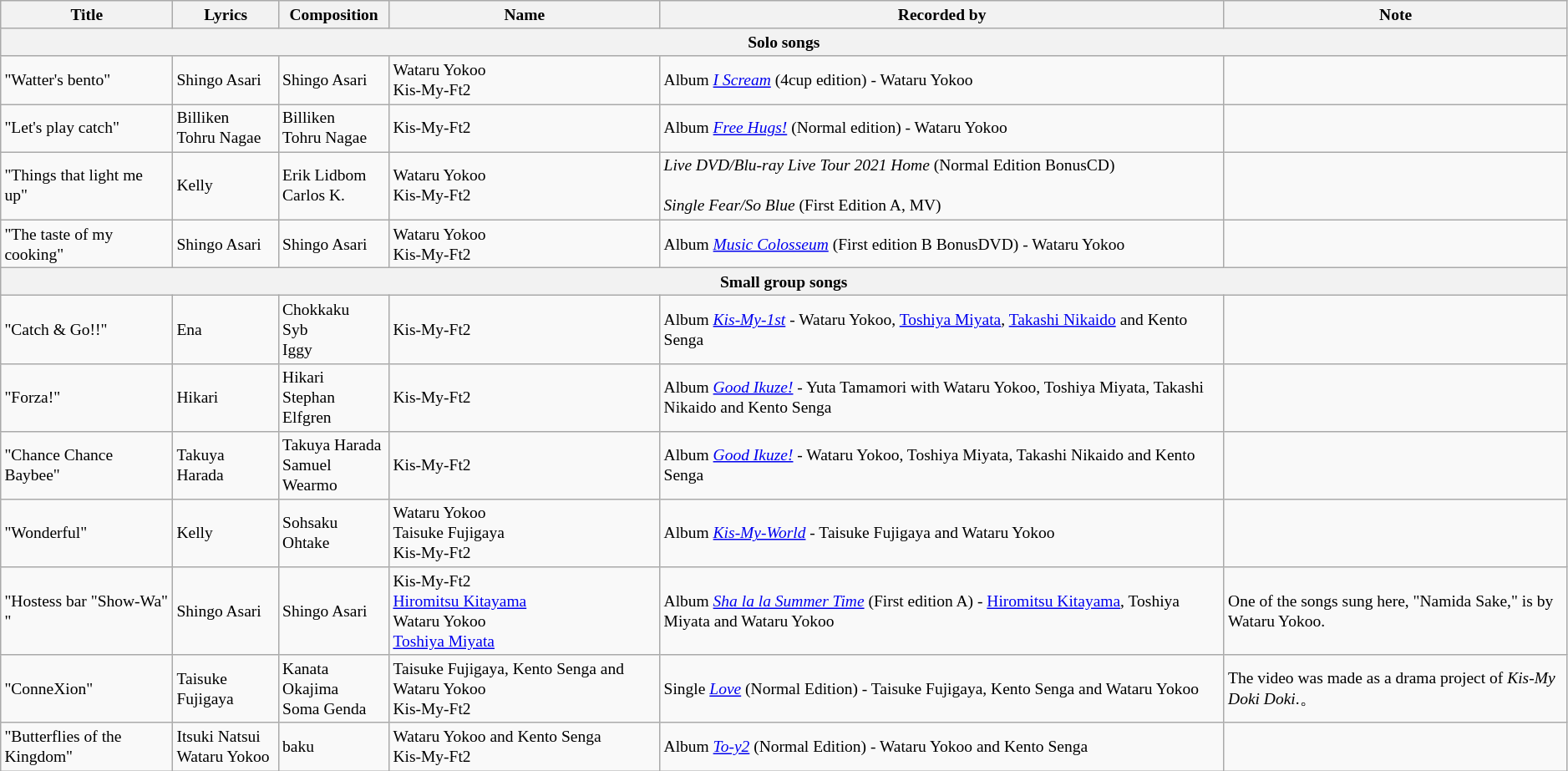<table class="wikitable sortable" style="font-size:small">
<tr>
<th>Title</th>
<th>Lyrics</th>
<th>Composition</th>
<th>Name</th>
<th>Recorded by</th>
<th>Note</th>
</tr>
<tr>
<th colspan="7">Solo songs</th>
</tr>
<tr>
<td>"Watter's bento"</td>
<td>Shingo Asari</td>
<td>Shingo Asari</td>
<td>Wataru Yokoo<br>Kis-My-Ft2</td>
<td>Album <em><a href='#'>I Scream</a></em> (4cup edition) - Wataru Yokoo</td>
<td></td>
</tr>
<tr>
<td>"Let's play catch"</td>
<td>Billiken<br>Tohru Nagae</td>
<td>Billiken<br>Tohru Nagae</td>
<td>Kis-My-Ft2</td>
<td>Album <em><a href='#'>Free Hugs!</a></em> (Normal edition) - Wataru Yokoo</td>
<td></td>
</tr>
<tr>
<td>"Things that light me up"</td>
<td>Kelly</td>
<td>Erik Lidbom<br> Carlos K.</td>
<td>Wataru Yokoo<br>Kis-My-Ft2</td>
<td><em>Live DVD/Blu-ray Live Tour 2021 Home</em> (Normal Edition BonusCD)<br><br><em>Single Fear/So Blue</em> (First Edition A, MV)</td>
<td></td>
</tr>
<tr>
<td>"The taste of my cooking"</td>
<td>Shingo Asari</td>
<td>Shingo Asari</td>
<td>Wataru Yokoo<br>Kis-My-Ft2</td>
<td>Album <em><a href='#'>Music Colosseum</a></em> (First edition B BonusDVD) - Wataru Yokoo</td>
<td></td>
</tr>
<tr>
<th colspan="7">Small group songs</th>
</tr>
<tr>
<td>"Catch & Go!!"</td>
<td>Ena</td>
<td>Chokkaku<br>Syb<br>Iggy</td>
<td>Kis-My-Ft2</td>
<td>Album <em><a href='#'>Kis-My-1st</a></em> - Wataru Yokoo, <a href='#'>Toshiya Miyata</a>, <a href='#'>Takashi Nikaido</a> and Kento Senga</td>
<td></td>
</tr>
<tr>
<td>"Forza!"</td>
<td>Hikari</td>
<td>Hikari<br>Stephan Elfgren</td>
<td>Kis-My-Ft2</td>
<td>Album <em><a href='#'>Good Ikuze!</a></em> - Yuta Tamamori with Wataru Yokoo, Toshiya Miyata, Takashi Nikaido and Kento Senga</td>
<td></td>
</tr>
<tr>
<td>"Chance Chance Baybee"</td>
<td>Takuya Harada</td>
<td>Takuya Harada<br>Samuel Wearmo</td>
<td>Kis-My-Ft2</td>
<td>Album <em><a href='#'>Good Ikuze!</a></em> - Wataru Yokoo, Toshiya Miyata, Takashi Nikaido and Kento Senga</td>
<td></td>
</tr>
<tr>
<td>"Wonderful"</td>
<td>Kelly</td>
<td>Sohsaku Ohtake</td>
<td>Wataru Yokoo<br>Taisuke Fujigaya<br>Kis-My-Ft2</td>
<td>Album <em><a href='#'>Kis-My-World</a></em> - Taisuke Fujigaya and Wataru Yokoo</td>
<td></td>
</tr>
<tr>
<td>"Hostess bar "Show-Wa" "</td>
<td>Shingo Asari</td>
<td>Shingo Asari</td>
<td>Kis-My-Ft2<br><a href='#'>Hiromitsu Kitayama</a><br>Wataru Yokoo<br><a href='#'>Toshiya Miyata</a></td>
<td>Album <em><a href='#'>Sha la la Summer Time</a></em> (First edition A) - <a href='#'>Hiromitsu Kitayama</a>, Toshiya Miyata and Wataru Yokoo</td>
<td>One of the songs sung here, "Namida Sake," is by Wataru Yokoo.</td>
</tr>
<tr>
<td>"ConneXion"</td>
<td>Taisuke Fujigaya</td>
<td>Kanata Okajima<br>Soma Genda</td>
<td>Taisuke Fujigaya, Kento Senga and Wataru Yokoo<br>Kis-My-Ft2</td>
<td>Single <em><a href='#'>Love</a></em> (Normal Edition) - Taisuke Fujigaya, Kento Senga and Wataru Yokoo</td>
<td>The video was made as a drama project of <em>Kis-My Doki Doki</em>.。</td>
</tr>
<tr>
<td>"Butterflies of the Kingdom"</td>
<td>Itsuki Natsui<br>Wataru Yokoo</td>
<td>baku</td>
<td>Wataru Yokoo and Kento Senga<br>Kis-My-Ft2</td>
<td>Album <em><a href='#'>To-y2</a></em> (Normal Edition) - Wataru Yokoo and Kento Senga</td>
<td></td>
</tr>
</table>
